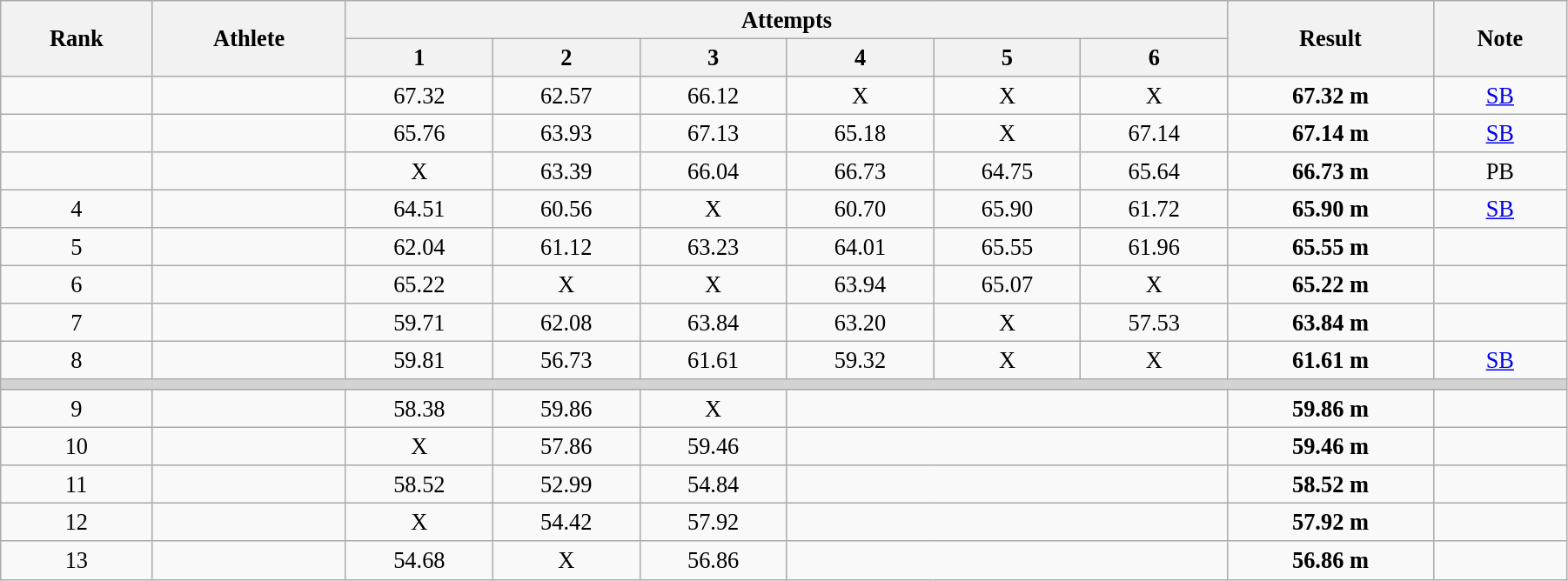<table class="wikitable" style=" text-align:center; font-size:110%;" width="95%">
<tr>
<th rowspan="2">Rank</th>
<th rowspan="2">Athlete</th>
<th colspan="6">Attempts</th>
<th rowspan="2">Result</th>
<th rowspan="2">Note</th>
</tr>
<tr>
<th>1</th>
<th>2</th>
<th>3</th>
<th>4</th>
<th>5</th>
<th>6</th>
</tr>
<tr>
<td></td>
<td align=left></td>
<td>67.32</td>
<td>62.57</td>
<td>66.12</td>
<td>X</td>
<td>X</td>
<td>X</td>
<td><strong>67.32 m </strong></td>
<td><a href='#'>SB</a></td>
</tr>
<tr>
<td></td>
<td align=left></td>
<td>65.76</td>
<td>63.93</td>
<td>67.13</td>
<td>65.18</td>
<td>X</td>
<td>67.14</td>
<td><strong>67.14 m </strong></td>
<td><a href='#'>SB</a></td>
</tr>
<tr>
<td></td>
<td align=left></td>
<td>X</td>
<td>63.39</td>
<td>66.04</td>
<td>66.73</td>
<td>64.75</td>
<td>65.64</td>
<td><strong>66.73 m </strong></td>
<td>PB</td>
</tr>
<tr>
<td>4</td>
<td align=left></td>
<td>64.51</td>
<td>60.56</td>
<td>X</td>
<td>60.70</td>
<td>65.90</td>
<td>61.72</td>
<td><strong>65.90 m </strong></td>
<td><a href='#'>SB</a></td>
</tr>
<tr>
<td>5</td>
<td align=left></td>
<td>62.04</td>
<td>61.12</td>
<td>63.23</td>
<td>64.01</td>
<td>65.55</td>
<td>61.96</td>
<td><strong>65.55 m </strong></td>
<td></td>
</tr>
<tr>
<td>6</td>
<td align=left></td>
<td>65.22</td>
<td>X</td>
<td>X</td>
<td>63.94</td>
<td>65.07</td>
<td>X</td>
<td><strong>65.22 m </strong></td>
<td></td>
</tr>
<tr>
<td>7</td>
<td align=left></td>
<td>59.71</td>
<td>62.08</td>
<td>63.84</td>
<td>63.20</td>
<td>X</td>
<td>57.53</td>
<td><strong>63.84 m </strong></td>
<td></td>
</tr>
<tr>
<td>8</td>
<td align=left></td>
<td>59.81</td>
<td>56.73</td>
<td>61.61</td>
<td>59.32</td>
<td>X</td>
<td>X</td>
<td><strong>61.61 m </strong></td>
<td><a href='#'>SB</a></td>
</tr>
<tr>
<td colspan=10 bgcolor=lightgray></td>
</tr>
<tr>
<td>9</td>
<td align=left></td>
<td>58.38</td>
<td>59.86</td>
<td>X</td>
<td colspan=3></td>
<td><strong>59.86 m </strong></td>
<td></td>
</tr>
<tr>
<td>10</td>
<td align=left></td>
<td>X</td>
<td>57.86</td>
<td>59.46</td>
<td colspan=3></td>
<td><strong>59.46 m </strong></td>
<td></td>
</tr>
<tr>
<td>11</td>
<td align=left></td>
<td>58.52</td>
<td>52.99</td>
<td>54.84</td>
<td colspan=3></td>
<td><strong>58.52 m </strong></td>
<td></td>
</tr>
<tr>
<td>12</td>
<td align=left></td>
<td>X</td>
<td>54.42</td>
<td>57.92</td>
<td colspan=3></td>
<td><strong>57.92 m </strong></td>
<td></td>
</tr>
<tr>
<td>13</td>
<td align=left></td>
<td>54.68</td>
<td>X</td>
<td>56.86</td>
<td colspan=3></td>
<td><strong>56.86 m </strong></td>
<td></td>
</tr>
</table>
